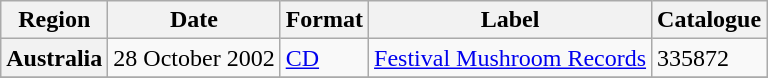<table class="wikitable plainrowheaders">
<tr>
<th scope="col">Region</th>
<th scope="col">Date</th>
<th scope="col">Format</th>
<th scope="col">Label</th>
<th scope="col">Catalogue</th>
</tr>
<tr>
<th scope="row">Australia</th>
<td>28 October 2002</td>
<td><a href='#'>CD</a></td>
<td><a href='#'>Festival Mushroom Records</a></td>
<td>335872</td>
</tr>
<tr>
</tr>
</table>
